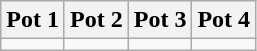<table class="wikitable">
<tr>
<th>Pot 1</th>
<th>Pot 2</th>
<th>Pot 3</th>
<th>Pot 4</th>
</tr>
<tr>
<td valign=top></td>
<td valign=top></td>
<td valign=top></td>
<td valign=top></td>
</tr>
</table>
